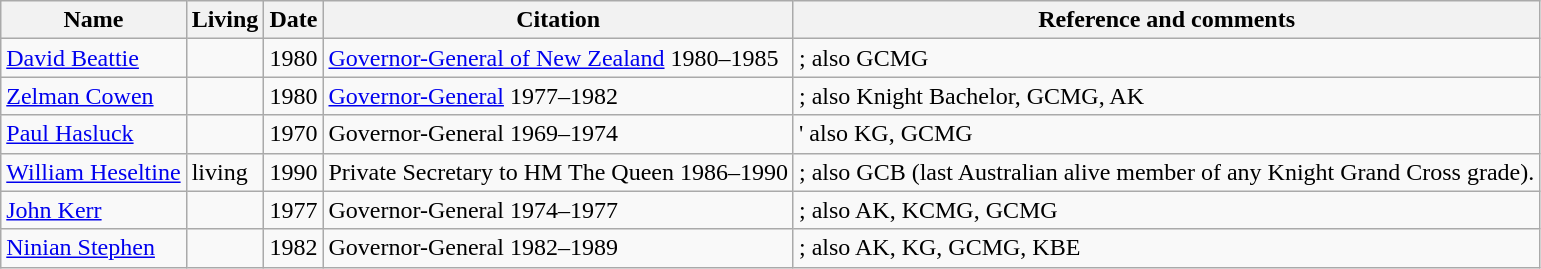<table class="wikitable sortable" style="text-align: left">
<tr>
<th>Name</th>
<th>Living</th>
<th>Date</th>
<th>Citation</th>
<th>Reference and comments</th>
</tr>
<tr>
<td><a href='#'>David Beattie</a></td>
<td></td>
<td>1980</td>
<td><a href='#'>Governor-General of New Zealand</a> 1980–1985</td>
<td>; also GCMG</td>
</tr>
<tr>
<td><a href='#'>Zelman Cowen</a></td>
<td></td>
<td>1980</td>
<td><a href='#'>Governor-General</a> 1977–1982</td>
<td>; also Knight Bachelor, GCMG, AK</td>
</tr>
<tr>
<td><a href='#'>Paul Hasluck</a></td>
<td></td>
<td>1970</td>
<td>Governor-General 1969–1974</td>
<td>' also KG, GCMG</td>
</tr>
<tr>
<td><a href='#'>William Heseltine</a></td>
<td>living</td>
<td>1990</td>
<td>Private Secretary to HM The Queen 1986–1990</td>
<td>; also GCB (last Australian alive member of any Knight Grand Cross grade).</td>
</tr>
<tr>
<td><a href='#'>John Kerr</a></td>
<td></td>
<td>1977</td>
<td>Governor-General 1974–1977</td>
<td>; also AK, KCMG, GCMG</td>
</tr>
<tr>
<td><a href='#'>Ninian Stephen</a></td>
<td></td>
<td>1982</td>
<td>Governor-General 1982–1989</td>
<td>; also AK, KG, GCMG, KBE</td>
</tr>
</table>
